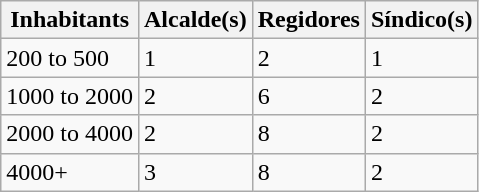<table class="wikitable">
<tr>
<th>Inhabitants</th>
<th>Alcalde(s)</th>
<th>Regidores</th>
<th>Síndico(s)</th>
</tr>
<tr>
<td>200 to 500</td>
<td>1</td>
<td>2</td>
<td>1</td>
</tr>
<tr>
<td>1000 to 2000</td>
<td>2</td>
<td>6</td>
<td>2</td>
</tr>
<tr>
<td>2000 to 4000</td>
<td>2</td>
<td>8</td>
<td>2</td>
</tr>
<tr>
<td>4000+</td>
<td>3</td>
<td>8</td>
<td>2</td>
</tr>
</table>
